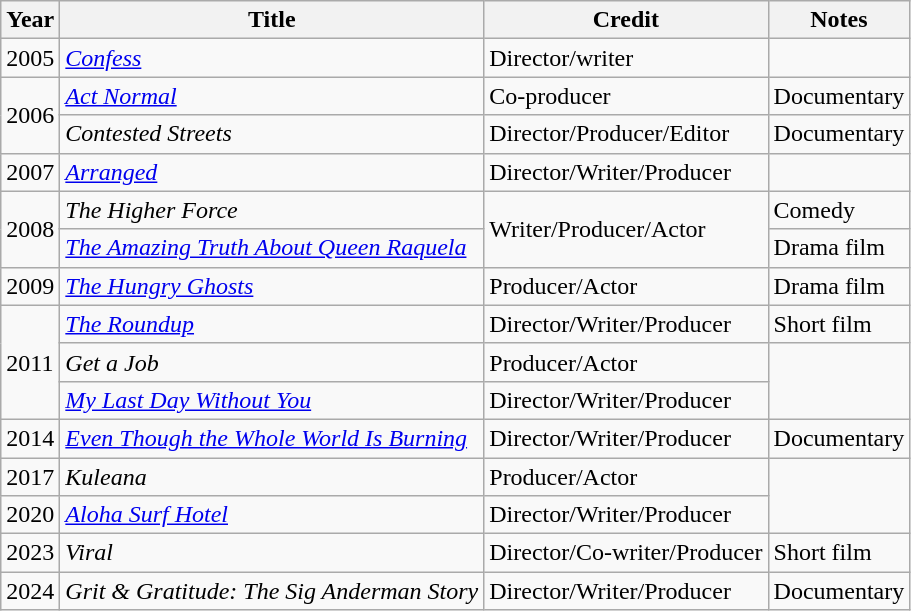<table class="wikitable">
<tr>
<th>Year</th>
<th>Title</th>
<th>Credit</th>
<th>Notes</th>
</tr>
<tr>
<td>2005</td>
<td><em><a href='#'>Confess</a></em></td>
<td>Director/writer</td>
<td></td>
</tr>
<tr>
<td rowspan="2">2006</td>
<td><em><a href='#'>Act Normal</a></em></td>
<td>Co-producer</td>
<td>Documentary</td>
</tr>
<tr>
<td><em>Contested Streets</em></td>
<td>Director/Producer/Editor</td>
<td>Documentary</td>
</tr>
<tr>
<td>2007</td>
<td><em><a href='#'>Arranged</a></em></td>
<td>Director/Writer/Producer</td>
<td></td>
</tr>
<tr>
<td rowspan="2">2008</td>
<td><em>The Higher Force</em></td>
<td rowspan="2">Writer/Producer/Actor</td>
<td>Comedy</td>
</tr>
<tr>
<td><em><a href='#'>The Amazing Truth About Queen Raquela</a></em></td>
<td>Drama film</td>
</tr>
<tr>
<td>2009</td>
<td><em><a href='#'>The Hungry Ghosts</a></em></td>
<td>Producer/Actor</td>
<td>Drama film</td>
</tr>
<tr>
<td rowspan="3">2011</td>
<td><em><a href='#'>The Roundup</a></em></td>
<td>Director/Writer/Producer</td>
<td>Short film</td>
</tr>
<tr>
<td><em>Get a Job</em></td>
<td>Producer/Actor</td>
<td rowspan="2"></td>
</tr>
<tr>
<td><em><a href='#'>My Last Day Without You</a></em></td>
<td>Director/Writer/Producer</td>
</tr>
<tr>
<td>2014</td>
<td><em><a href='#'>Even Though the Whole World Is Burning</a></em></td>
<td>Director/Writer/Producer</td>
<td>Documentary</td>
</tr>
<tr>
<td>2017</td>
<td><em>Kuleana</em></td>
<td>Producer/Actor</td>
<td rowspan="2"></td>
</tr>
<tr>
<td>2020</td>
<td><em><a href='#'>Aloha Surf Hotel</a></em></td>
<td>Director/Writer/Producer</td>
</tr>
<tr>
<td>2023</td>
<td><em>Viral</em></td>
<td>Director/Co-writer/Producer</td>
<td>Short film</td>
</tr>
<tr>
<td>2024</td>
<td><em>Grit & Gratitude: The Sig Anderman Story</em></td>
<td>Director/Writer/Producer</td>
<td>Documentary</td>
</tr>
</table>
